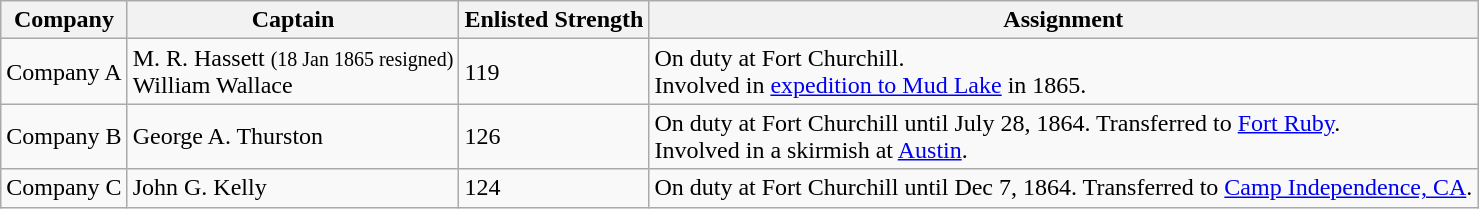<table class="wikitable">
<tr>
<th>Company</th>
<th>Captain</th>
<th>Enlisted Strength</th>
<th>Assignment</th>
</tr>
<tr>
<td>Company A</td>
<td>M. R.  Hassett <small>(18 Jan 1865 resigned)</small><br>William Wallace</td>
<td>119</td>
<td>On duty at Fort Churchill.<br>Involved in <a href='#'>expedition to Mud Lake</a> in 1865.</td>
</tr>
<tr>
<td>Company B</td>
<td>George A. Thurston</td>
<td>126</td>
<td>On duty at Fort Churchill until July 28, 1864. Transferred to <a href='#'>Fort Ruby</a>.<br>  Involved in a skirmish at <a href='#'>Austin</a>.</td>
</tr>
<tr>
<td>Company C</td>
<td>John G. Kelly</td>
<td>124</td>
<td>On duty at Fort Churchill until Dec 7, 1864. Transferred to <a href='#'>Camp Independence, CA</a>.</td>
</tr>
</table>
